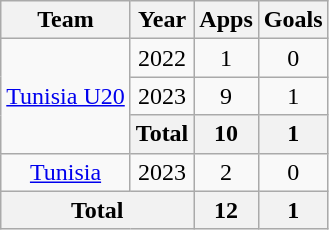<table class=wikitable style=text-align:center>
<tr>
<th>Team</th>
<th>Year</th>
<th>Apps</th>
<th>Goals</th>
</tr>
<tr>
<td rowspan=3><a href='#'>Tunisia U20</a></td>
<td>2022</td>
<td>1</td>
<td>0</td>
</tr>
<tr>
<td>2023</td>
<td>9</td>
<td>1</td>
</tr>
<tr>
<th>Total</th>
<th>10</th>
<th>1</th>
</tr>
<tr>
<td><a href='#'>Tunisia</a></td>
<td>2023</td>
<td>2</td>
<td>0</td>
</tr>
<tr>
<th colspan=2>Total</th>
<th>12</th>
<th>1</th>
</tr>
</table>
